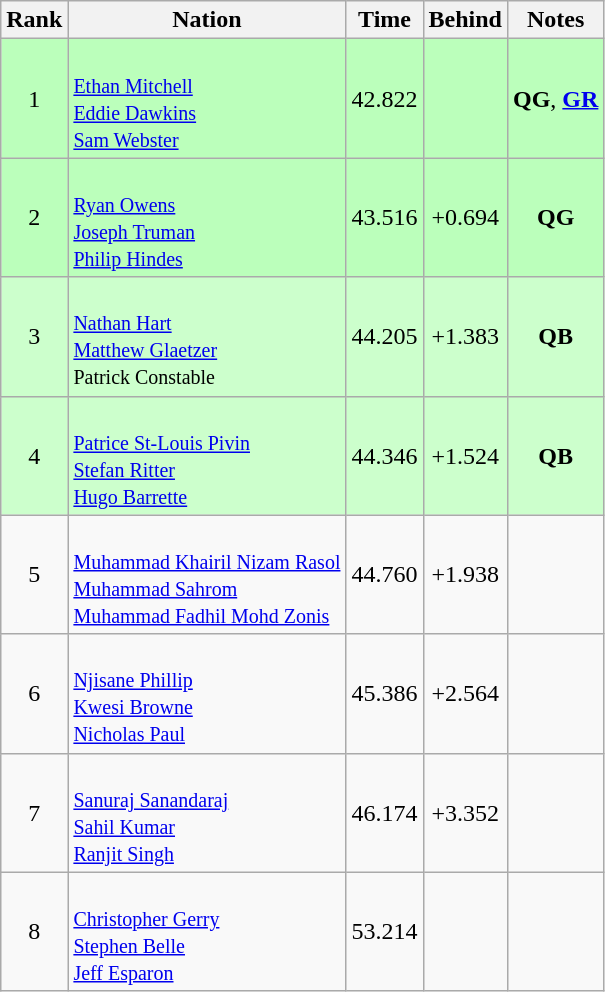<table class="wikitable sortable" style="text-align:center">
<tr>
<th>Rank</th>
<th>Nation</th>
<th>Time</th>
<th>Behind</th>
<th>Notes</th>
</tr>
<tr bgcolor=bbffbb>
<td>1</td>
<td align="left"><br><small><a href='#'>Ethan Mitchell</a><br><a href='#'>Eddie Dawkins</a><br><a href='#'>Sam Webster</a></small></td>
<td>42.822</td>
<td></td>
<td><strong>QG</strong>, <strong><a href='#'>GR</a></strong></td>
</tr>
<tr bgcolor=bbffbb>
<td>2</td>
<td align="left"><br><small><a href='#'>Ryan Owens</a><br><a href='#'>Joseph Truman</a><br><a href='#'>Philip Hindes</a></small></td>
<td>43.516</td>
<td>+0.694</td>
<td><strong>QG</strong></td>
</tr>
<tr bgcolor=ccffcc>
<td>3</td>
<td align="left"><br><small><a href='#'>Nathan Hart</a><br><a href='#'>Matthew Glaetzer</a><br>Patrick Constable</small></td>
<td>44.205</td>
<td>+1.383</td>
<td><strong>QB</strong></td>
</tr>
<tr bgcolor=ccffcc>
<td>4</td>
<td align="left"><br><small><a href='#'>Patrice St-Louis Pivin</a><br><a href='#'>Stefan Ritter</a><br><a href='#'>Hugo Barrette</a></small></td>
<td>44.346</td>
<td>+1.524</td>
<td><strong>QB</strong></td>
</tr>
<tr>
<td>5</td>
<td align="left"><br><small><a href='#'>Muhammad Khairil Nizam Rasol</a><br><a href='#'>Muhammad Sahrom</a><br><a href='#'>Muhammad Fadhil Mohd Zonis</a></small></td>
<td>44.760</td>
<td>+1.938</td>
<td></td>
</tr>
<tr>
<td>6</td>
<td align="left"><br><small><a href='#'>Njisane Phillip</a><br><a href='#'>Kwesi Browne</a><br><a href='#'>Nicholas Paul</a></small></td>
<td>45.386</td>
<td>+2.564</td>
<td></td>
</tr>
<tr>
<td>7</td>
<td align="left"><br><small><a href='#'>Sanuraj Sanandaraj</a><br><a href='#'>Sahil Kumar</a><br><a href='#'>Ranjit Singh</a></small></td>
<td>46.174</td>
<td>+3.352</td>
<td></td>
</tr>
<tr>
<td>8</td>
<td align="left"><br><small><a href='#'>Christopher Gerry</a><br><a href='#'>Stephen Belle</a><br><a href='#'>Jeff Esparon</a></small></td>
<td>53.214</td>
<td></td>
<td></td>
</tr>
</table>
